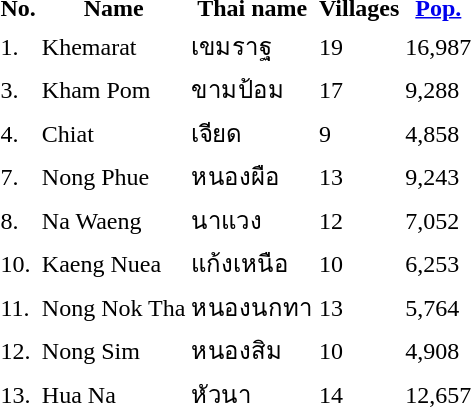<table>
<tr>
<th>No.</th>
<th>Name</th>
<th>Thai name</th>
<th>Villages</th>
<th><a href='#'>Pop.</a></th>
</tr>
<tr>
<td>1.</td>
<td>Khemarat</td>
<td>เขมราฐ</td>
<td>19</td>
<td>16,987</td>
<td></td>
</tr>
<tr>
<td>3.</td>
<td>Kham Pom</td>
<td>ขามป้อม</td>
<td>17</td>
<td>9,288</td>
<td></td>
</tr>
<tr>
<td>4.</td>
<td>Chiat</td>
<td>เจียด</td>
<td>9</td>
<td>4,858</td>
<td></td>
</tr>
<tr>
<td>7.</td>
<td>Nong Phue</td>
<td>หนองผือ</td>
<td>13</td>
<td>9,243</td>
<td></td>
</tr>
<tr>
<td>8.</td>
<td>Na Waeng</td>
<td>นาแวง</td>
<td>12</td>
<td>7,052</td>
<td></td>
</tr>
<tr>
<td>10.</td>
<td>Kaeng Nuea</td>
<td>แก้งเหนือ</td>
<td>10</td>
<td>6,253</td>
<td></td>
</tr>
<tr>
<td>11.</td>
<td>Nong Nok Tha</td>
<td>หนองนกทา</td>
<td>13</td>
<td>5,764</td>
<td></td>
</tr>
<tr>
<td>12.</td>
<td>Nong Sim</td>
<td>หนองสิม</td>
<td>10</td>
<td>4,908</td>
<td></td>
</tr>
<tr>
<td>13.</td>
<td>Hua Na</td>
<td>หัวนา</td>
<td>14</td>
<td>12,657</td>
<td></td>
</tr>
</table>
